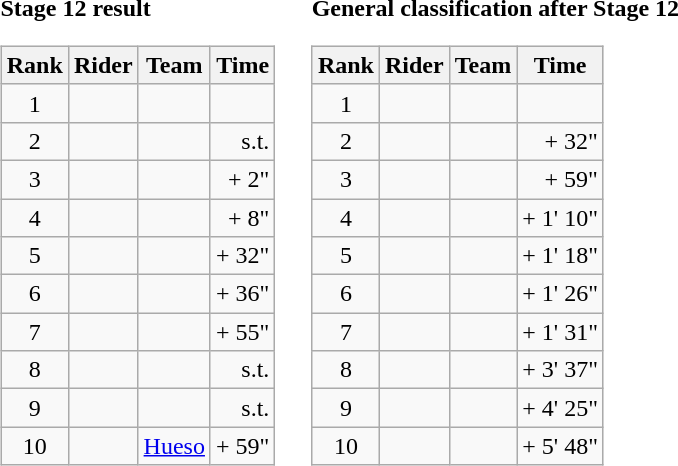<table>
<tr>
<td><strong>Stage 12 result</strong><br><table class="wikitable">
<tr>
<th scope="col">Rank</th>
<th scope="col">Rider</th>
<th scope="col">Team</th>
<th scope="col">Time</th>
</tr>
<tr>
<td style="text-align:center;">1</td>
<td></td>
<td></td>
<td style="text-align:right;"></td>
</tr>
<tr>
<td style="text-align:center;">2</td>
<td></td>
<td></td>
<td style="text-align:right;">s.t.</td>
</tr>
<tr>
<td style="text-align:center;">3</td>
<td></td>
<td></td>
<td style="text-align:right;">+ 2"</td>
</tr>
<tr>
<td style="text-align:center;">4</td>
<td></td>
<td></td>
<td style="text-align:right;">+ 8"</td>
</tr>
<tr>
<td style="text-align:center;">5</td>
<td></td>
<td></td>
<td style="text-align:right;">+ 32"</td>
</tr>
<tr>
<td style="text-align:center;">6</td>
<td></td>
<td></td>
<td style="text-align:right;">+ 36"</td>
</tr>
<tr>
<td style="text-align:center;">7</td>
<td></td>
<td></td>
<td style="text-align:right;">+ 55"</td>
</tr>
<tr>
<td style="text-align:center;">8</td>
<td></td>
<td></td>
<td style="text-align:right;">s.t.</td>
</tr>
<tr>
<td style="text-align:center;">9</td>
<td></td>
<td></td>
<td style="text-align:right;">s.t.</td>
</tr>
<tr>
<td style="text-align:center;">10</td>
<td></td>
<td><a href='#'>Hueso</a></td>
<td style="text-align:right;">+ 59"</td>
</tr>
</table>
</td>
<td></td>
<td><strong>General classification after Stage 12</strong><br><table class="wikitable">
<tr>
<th scope="col">Rank</th>
<th scope="col">Rider</th>
<th scope="col">Team</th>
<th scope="col">Time</th>
</tr>
<tr>
<td style="text-align:center;">1</td>
<td></td>
<td></td>
<td style="text-align:right;"></td>
</tr>
<tr>
<td style="text-align:center;">2</td>
<td></td>
<td></td>
<td style="text-align:right;">+ 32"</td>
</tr>
<tr>
<td style="text-align:center;">3</td>
<td></td>
<td></td>
<td style="text-align:right;">+ 59"</td>
</tr>
<tr>
<td style="text-align:center;">4</td>
<td></td>
<td></td>
<td style="text-align:right;">+ 1' 10"</td>
</tr>
<tr>
<td style="text-align:center;">5</td>
<td></td>
<td></td>
<td style="text-align:right;">+ 1' 18"</td>
</tr>
<tr>
<td style="text-align:center;">6</td>
<td></td>
<td></td>
<td style="text-align:right;">+ 1' 26"</td>
</tr>
<tr>
<td style="text-align:center;">7</td>
<td></td>
<td></td>
<td style="text-align:right;">+ 1' 31"</td>
</tr>
<tr>
<td style="text-align:center;">8</td>
<td></td>
<td></td>
<td style="text-align:right;">+ 3' 37"</td>
</tr>
<tr>
<td style="text-align:center;">9</td>
<td></td>
<td></td>
<td style="text-align:right;">+ 4' 25"</td>
</tr>
<tr>
<td style="text-align:center;">10</td>
<td></td>
<td></td>
<td style="text-align:right;">+ 5' 48"</td>
</tr>
</table>
</td>
</tr>
</table>
